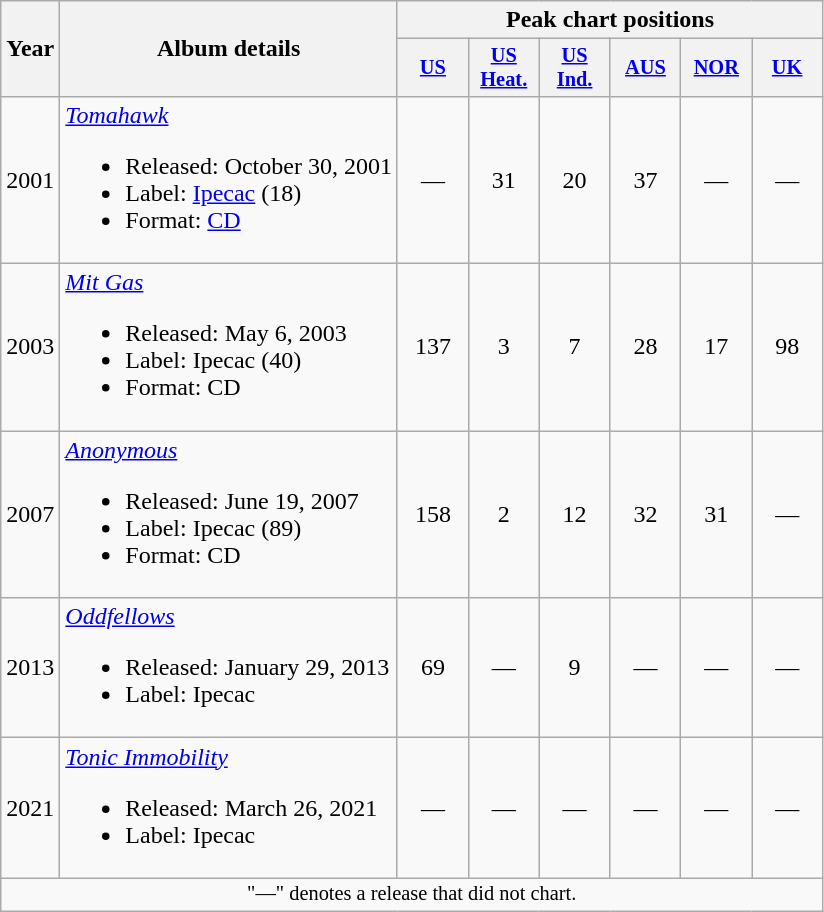<table class="wikitable">
<tr>
<th rowspan="2">Year</th>
<th rowspan="2">Album details</th>
<th colspan="6">Peak chart positions</th>
</tr>
<tr>
<th style="width:3em;font-size:85%;"><a href='#'>US</a><br></th>
<th style="width:3em;font-size:85%;"><a href='#'>US<br>Heat.</a><br></th>
<th style="width:3em;font-size:85%;"><a href='#'>US<br>Ind.</a><br></th>
<th style="width:3em;font-size:85%;"><a href='#'>AUS</a><br></th>
<th style="width:3em;font-size:85%;"><a href='#'>NOR</a><br></th>
<th style="width:3em;font-size:85%;"><a href='#'>UK</a><br></th>
</tr>
<tr>
<td>2001</td>
<td style="text-align:left;"><em><a href='#'>Tomahawk</a></em><br><ul><li>Released: October 30, 2001</li><li>Label: <a href='#'>Ipecac</a> (18)</li><li>Format: <a href='#'>CD</a></li></ul></td>
<td style="text-align:center;">—</td>
<td style="text-align:center;">31</td>
<td style="text-align:center;">20</td>
<td style="text-align:center;">37</td>
<td style="text-align:center;">—</td>
<td style="text-align:center;">—</td>
</tr>
<tr>
<td>2003</td>
<td style="text-align:left;"><em><a href='#'>Mit Gas</a></em><br><ul><li>Released: May 6, 2003</li><li>Label: Ipecac (40)</li><li>Format: CD</li></ul></td>
<td style="text-align:center;">137</td>
<td style="text-align:center;">3</td>
<td style="text-align:center;">7</td>
<td style="text-align:center;">28</td>
<td style="text-align:center;">17</td>
<td style="text-align:center;">98</td>
</tr>
<tr>
<td>2007</td>
<td style="text-align:left;"><em><a href='#'>Anonymous</a></em><br><ul><li>Released: June 19, 2007</li><li>Label: Ipecac (89)</li><li>Format: CD</li></ul></td>
<td style="text-align:center;">158</td>
<td style="text-align:center;">2</td>
<td style="text-align:center;">12</td>
<td style="text-align:center;">32</td>
<td style="text-align:center;">31</td>
<td style="text-align:center;">—</td>
</tr>
<tr>
<td>2013</td>
<td style="text-align:left;"><em><a href='#'>Oddfellows</a></em><br><ul><li>Released: January 29, 2013</li><li>Label: Ipecac</li></ul></td>
<td style="text-align:center;">69</td>
<td style="text-align:center;">—</td>
<td style="text-align:center;">9</td>
<td style="text-align:center;">—</td>
<td style="text-align:center;">—</td>
<td style="text-align:center;">—</td>
</tr>
<tr>
<td>2021</td>
<td style="text-align:left;"><em><a href='#'>Tonic Immobility</a></em><br><ul><li>Released: March 26, 2021</li><li>Label: Ipecac</li></ul></td>
<td style="text-align:center;">—</td>
<td style="text-align:center;">—</td>
<td style="text-align:center;">—</td>
<td style="text-align:center;">—</td>
<td style="text-align:center;">—</td>
<td style="text-align:center;">—</td>
</tr>
<tr>
<td colspan="10" style="text-align:center; font-size:85%;">"—" denotes a release that did not chart.</td>
</tr>
</table>
